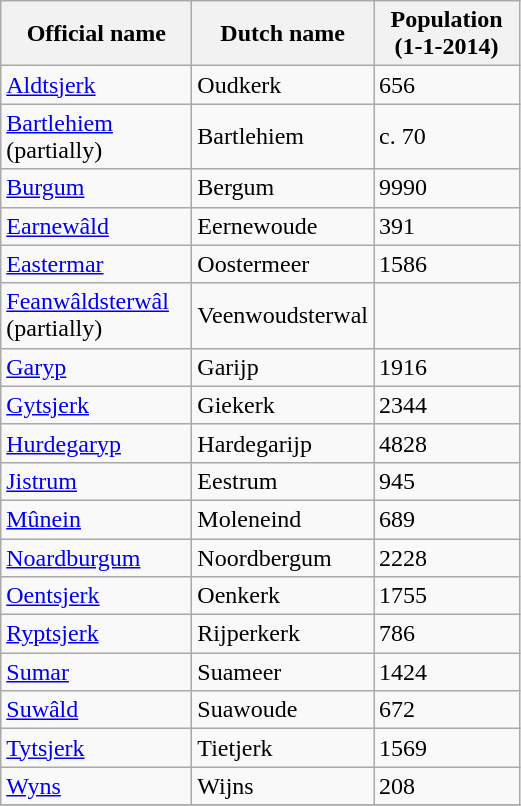<table class="sortable wikitable" align="center">
<tr>
<th width="120">Official name</th>
<th width="90">Dutch name</th>
<th width="90">Population<br>(1-1-2014)</th>
</tr>
<tr>
<td><a href='#'>Aldtsjerk</a></td>
<td>Oudkerk</td>
<td>656</td>
</tr>
<tr>
<td><a href='#'>Bartlehiem</a> (partially)</td>
<td>Bartlehiem</td>
<td>c. 70</td>
</tr>
<tr>
<td><a href='#'>Burgum</a></td>
<td>Bergum</td>
<td>9990</td>
</tr>
<tr>
<td><a href='#'>Earnewâld</a></td>
<td>Eernewoude</td>
<td>391</td>
</tr>
<tr>
<td><a href='#'>Eastermar</a></td>
<td>Oostermeer</td>
<td>1586</td>
</tr>
<tr>
<td><a href='#'>Feanwâldsterwâl</a> (partially)</td>
<td>Veenwoudsterwal</td>
</tr>
<tr>
<td><a href='#'>Garyp</a></td>
<td>Garijp</td>
<td>1916</td>
</tr>
<tr>
<td><a href='#'>Gytsjerk</a></td>
<td>Giekerk</td>
<td>2344</td>
</tr>
<tr>
<td><a href='#'>Hurdegaryp</a></td>
<td>Hardegarijp</td>
<td>4828</td>
</tr>
<tr>
<td><a href='#'>Jistrum</a></td>
<td>Eestrum</td>
<td>945</td>
</tr>
<tr>
<td><a href='#'>Mûnein</a></td>
<td>Moleneind</td>
<td>689</td>
</tr>
<tr>
<td><a href='#'>Noardburgum</a></td>
<td>Noordbergum</td>
<td>2228</td>
</tr>
<tr>
<td><a href='#'>Oentsjerk</a></td>
<td>Oenkerk</td>
<td>1755</td>
</tr>
<tr>
<td><a href='#'>Ryptsjerk</a></td>
<td>Rijperkerk</td>
<td>786</td>
</tr>
<tr>
<td><a href='#'>Sumar</a></td>
<td>Suameer</td>
<td>1424</td>
</tr>
<tr>
<td><a href='#'>Suwâld</a></td>
<td>Suawoude</td>
<td>672</td>
</tr>
<tr>
<td><a href='#'>Tytsjerk</a></td>
<td>Tietjerk</td>
<td>1569</td>
</tr>
<tr>
<td><a href='#'>Wyns</a></td>
<td>Wijns</td>
<td>208</td>
</tr>
<tr>
</tr>
</table>
